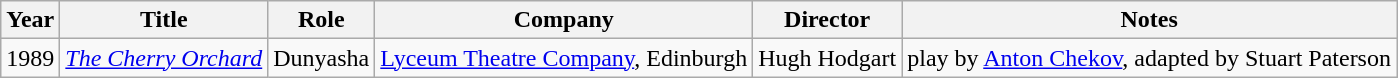<table class="wikitable">
<tr>
<th>Year</th>
<th>Title</th>
<th>Role</th>
<th>Company</th>
<th>Director</th>
<th>Notes</th>
</tr>
<tr>
<td>1989</td>
<td><em><a href='#'>The Cherry Orchard</a></em></td>
<td>Dunyasha</td>
<td><a href='#'>Lyceum Theatre Company</a>, Edinburgh</td>
<td>Hugh Hodgart</td>
<td>play by <a href='#'>Anton Chekov</a>, adapted by Stuart Paterson</td>
</tr>
</table>
